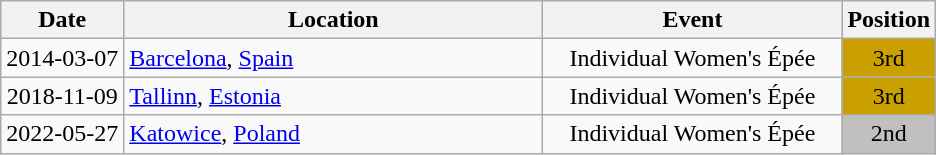<table class="wikitable" style="text-align:center;">
<tr>
<th>Date</th>
<th style="width:17em">Location</th>
<th style="width:12em">Event</th>
<th>Position</th>
</tr>
<tr>
<td>2014-03-07</td>
<td rowspan="1" align="left"> <a href='#'>Barcelona</a>, <a href='#'>Spain</a></td>
<td>Individual Women's Épée</td>
<td bgcolor="caramel">3rd</td>
</tr>
<tr>
<td rowspan="1">2018-11-09</td>
<td rowspan="1" align="left"> <a href='#'>Tallinn</a>, <a href='#'>Estonia</a></td>
<td>Individual Women's Épée</td>
<td bgcolor="caramel">3rd</td>
</tr>
<tr>
<td rowspan="1">2022-05-27</td>
<td rowspan="1" align="left"> <a href='#'>Katowice</a>, <a href='#'>Poland</a></td>
<td>Individual Women's Épée</td>
<td bgcolor="silver">2nd</td>
</tr>
</table>
